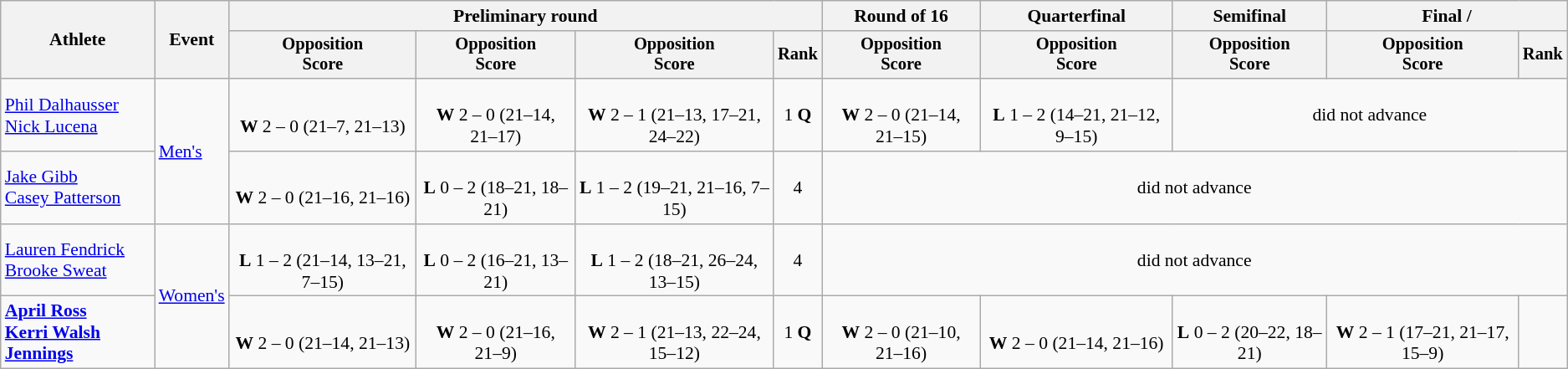<table class=wikitable style=font-size:90%;text-align:center>
<tr>
<th rowspan=2>Athlete</th>
<th rowspan=2>Event</th>
<th colspan=4>Preliminary round</th>
<th>Round of 16</th>
<th>Quarterfinal</th>
<th>Semifinal</th>
<th colspan=2>Final / </th>
</tr>
<tr style=font-size:95%>
<th>Opposition<br>Score</th>
<th>Opposition<br>Score</th>
<th>Opposition<br>Score</th>
<th>Rank</th>
<th>Opposition<br>Score</th>
<th>Opposition<br>Score</th>
<th>Opposition<br>Score</th>
<th>Opposition<br>Score</th>
<th>Rank</th>
</tr>
<tr>
<td align=left><a href='#'>Phil Dalhausser</a><br><a href='#'>Nick Lucena</a></td>
<td align=left rowspan=2><a href='#'>Men's</a></td>
<td><br><strong>W</strong> 2 – 0 (21–7, 21–13)</td>
<td><br><strong>W</strong> 2 – 0 (21–14, 21–17)</td>
<td><br><strong>W</strong> 2 – 1 (21–13, 17–21, 24–22)</td>
<td>1 <strong>Q</strong></td>
<td><br><strong>W</strong> 2 – 0 (21–14, 21–15)</td>
<td><br><strong>L</strong> 1 – 2 (14–21, 21–12, 9–15)</td>
<td colspan=3>did not advance</td>
</tr>
<tr>
<td align=left><a href='#'>Jake Gibb</a><br><a href='#'>Casey Patterson</a></td>
<td><br><strong>W</strong> 2 – 0 (21–16, 21–16)</td>
<td><br><strong>L</strong> 0 – 2 (18–21, 18–21)</td>
<td><br><strong>L</strong> 1 – 2 (19–21, 21–16, 7–15)</td>
<td>4</td>
<td colspan=5>did not advance</td>
</tr>
<tr>
<td align=left><a href='#'>Lauren Fendrick</a><br><a href='#'>Brooke Sweat</a></td>
<td align=left rowspan=2><a href='#'>Women's</a></td>
<td><br><strong>L</strong> 1 – 2 (21–14, 13–21, 7–15)</td>
<td><br><strong>L</strong> 0 – 2 (16–21, 13–21)</td>
<td><br><strong>L</strong> 1 – 2 (18–21, 26–24, 13–15)</td>
<td>4</td>
<td colspan=5>did not advance</td>
</tr>
<tr>
<td align=left><strong><a href='#'>April Ross</a><br><a href='#'>Kerri Walsh Jennings</a></strong></td>
<td><br><strong>W</strong> 2 – 0 (21–14, 21–13)</td>
<td><br><strong>W</strong> 2 – 0 (21–16, 21–9)</td>
<td><br><strong>W</strong> 2 – 1 (21–13, 22–24, 15–12)</td>
<td>1 <strong>Q</strong></td>
<td><br><strong>W</strong> 2 – 0 (21–10, 21–16)</td>
<td><br><strong>W</strong> 2 – 0 (21–14, 21–16)</td>
<td><br><strong>L</strong> 0 – 2 (20–22, 18–21)</td>
<td><br><strong>W</strong> 2 – 1 (17–21, 21–17, 15–9)</td>
<td></td>
</tr>
</table>
